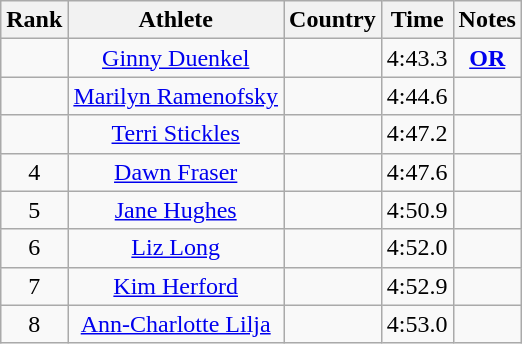<table class="wikitable sortable" style="text-align:center">
<tr>
<th>Rank</th>
<th>Athlete</th>
<th>Country</th>
<th>Time</th>
<th>Notes</th>
</tr>
<tr>
<td></td>
<td><a href='#'>Ginny Duenkel</a></td>
<td align=left></td>
<td>4:43.3</td>
<td><strong><a href='#'>OR</a></strong></td>
</tr>
<tr>
<td></td>
<td><a href='#'>Marilyn Ramenofsky</a></td>
<td align=left></td>
<td>4:44.6</td>
<td><strong>  </strong></td>
</tr>
<tr>
<td></td>
<td><a href='#'>Terri Stickles</a></td>
<td align=left></td>
<td>4:47.2</td>
<td><strong> </strong></td>
</tr>
<tr>
<td>4</td>
<td><a href='#'>Dawn Fraser</a></td>
<td align=left></td>
<td>4:47.6</td>
<td><strong> </strong></td>
</tr>
<tr>
<td>5</td>
<td><a href='#'>Jane Hughes</a></td>
<td align=left></td>
<td>4:50.9</td>
<td><strong> </strong></td>
</tr>
<tr>
<td>6</td>
<td><a href='#'>Liz Long</a></td>
<td align=left></td>
<td>4:52.0</td>
<td><strong> </strong></td>
</tr>
<tr>
<td>7</td>
<td><a href='#'>Kim Herford</a></td>
<td align=left></td>
<td>4:52.9</td>
<td><strong> </strong></td>
</tr>
<tr>
<td>8</td>
<td><a href='#'>Ann-Charlotte Lilja</a></td>
<td align=left></td>
<td>4:53.0</td>
<td><strong> </strong></td>
</tr>
</table>
